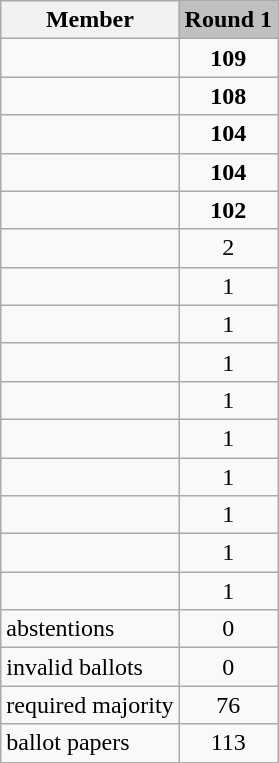<table class="wikitable collapsible">
<tr>
<th>Member</th>
<td style="background:silver;"><strong>Round 1</strong></td>
</tr>
<tr>
<td></td>
<td style="text-align:center;"><strong>109</strong></td>
</tr>
<tr>
<td></td>
<td style="text-align:center;"><strong>108</strong></td>
</tr>
<tr>
<td></td>
<td style="text-align:center;"><strong>104</strong></td>
</tr>
<tr>
<td></td>
<td style="text-align:center;"><strong>104</strong></td>
</tr>
<tr>
<td></td>
<td style="text-align:center;"><strong>102</strong></td>
</tr>
<tr>
<td></td>
<td style="text-align:center;">2</td>
</tr>
<tr>
<td></td>
<td style="text-align:center;">1</td>
</tr>
<tr>
<td></td>
<td style="text-align:center;">1</td>
</tr>
<tr>
<td></td>
<td style="text-align:center;">1</td>
</tr>
<tr>
<td></td>
<td style="text-align:center;">1</td>
</tr>
<tr>
<td></td>
<td style="text-align:center;">1</td>
</tr>
<tr>
<td></td>
<td style="text-align:center;">1</td>
</tr>
<tr>
<td></td>
<td style="text-align:center;">1</td>
</tr>
<tr>
<td></td>
<td style="text-align:center;">1</td>
</tr>
<tr>
<td></td>
<td style="text-align:center;">1</td>
</tr>
<tr>
<td>abstentions</td>
<td style="text-align:center;">0</td>
</tr>
<tr>
<td>invalid ballots</td>
<td style="text-align:center;">0</td>
</tr>
<tr>
<td>required majority</td>
<td style="text-align:center;">76</td>
</tr>
<tr>
<td>ballot papers</td>
<td style="text-align:center;">113</td>
</tr>
</table>
